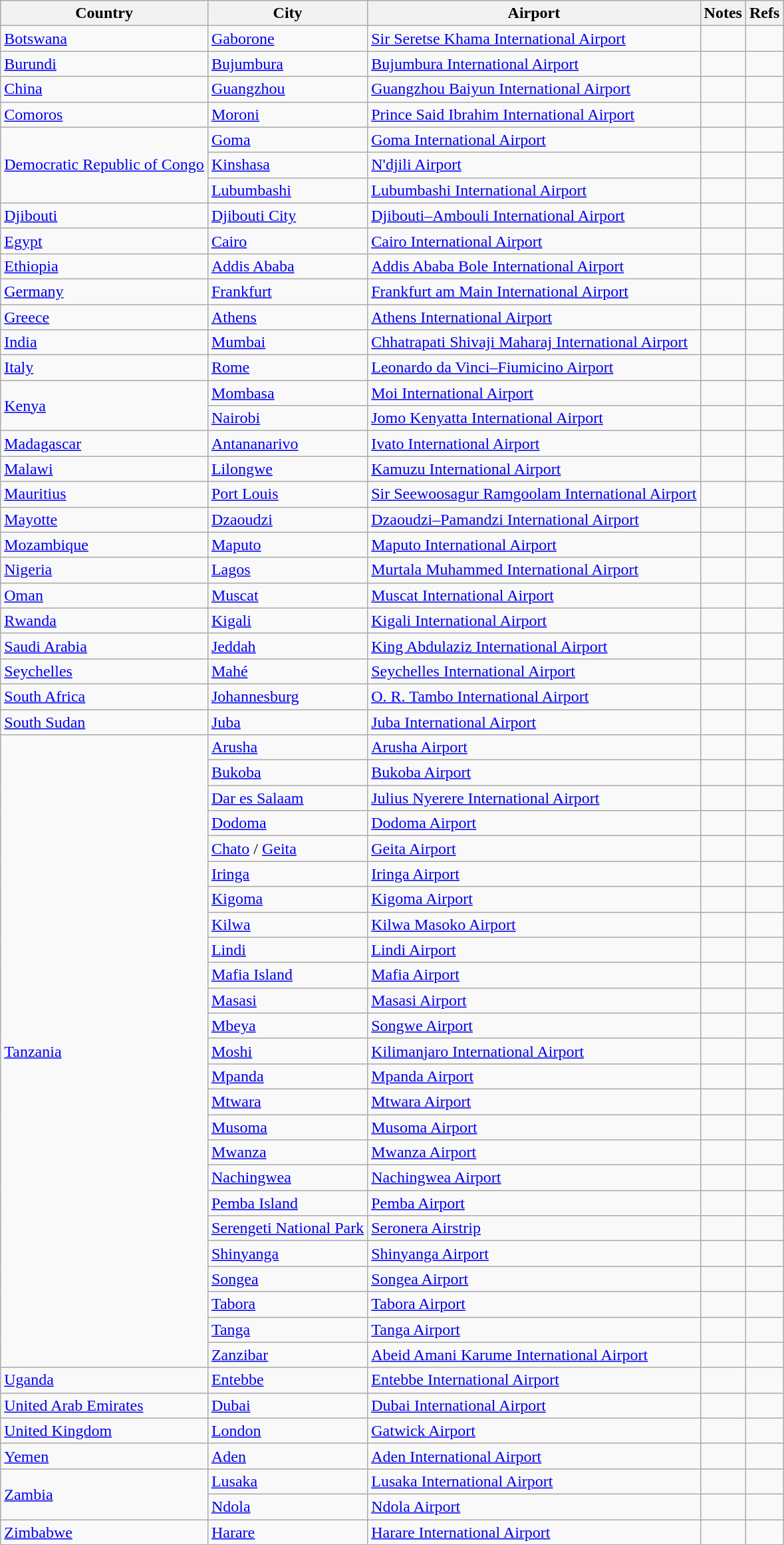<table class="sortable wikitable">
<tr>
<th>Country</th>
<th>City</th>
<th>Airport</th>
<th>Notes</th>
<th class="unsortable">Refs</th>
</tr>
<tr>
<td><a href='#'>Botswana</a></td>
<td><a href='#'>Gaborone</a></td>
<td><a href='#'>Sir Seretse Khama International Airport</a></td>
<td></td>
<td align=center></td>
</tr>
<tr>
<td><a href='#'>Burundi</a></td>
<td><a href='#'>Bujumbura</a></td>
<td><a href='#'>Bujumbura International Airport</a></td>
<td></td>
<td align=center></td>
</tr>
<tr>
<td><a href='#'>China</a></td>
<td><a href='#'>Guangzhou</a></td>
<td><a href='#'>Guangzhou Baiyun International Airport</a></td>
<td align=center></td>
<td align=center></td>
</tr>
<tr>
<td><a href='#'>Comoros</a></td>
<td><a href='#'>Moroni</a></td>
<td><a href='#'>Prince Said Ibrahim International Airport</a></td>
<td align=center></td>
<td align=center></td>
</tr>
<tr>
<td rowspan="3"><a href='#'>Democratic Republic of Congo</a></td>
<td><a href='#'>Goma</a></td>
<td><a href='#'>Goma International Airport</a></td>
<td></td>
<td align=center></td>
</tr>
<tr>
<td><a href='#'>Kinshasa</a></td>
<td><a href='#'>N'djili Airport</a></td>
<td align=center></td>
<td align=center></td>
</tr>
<tr>
<td><a href='#'>Lubumbashi</a></td>
<td><a href='#'>Lubumbashi International Airport</a></td>
<td></td>
<td align=center></td>
</tr>
<tr>
<td><a href='#'>Djibouti</a></td>
<td><a href='#'>Djibouti City</a></td>
<td><a href='#'>Djibouti–Ambouli International Airport</a></td>
<td></td>
<td align=center></td>
</tr>
<tr>
<td><a href='#'>Egypt</a></td>
<td><a href='#'>Cairo</a></td>
<td><a href='#'>Cairo International Airport</a></td>
<td></td>
<td align=center></td>
</tr>
<tr>
<td><a href='#'>Ethiopia</a></td>
<td><a href='#'>Addis Ababa</a></td>
<td><a href='#'>Addis Ababa Bole International Airport</a></td>
<td></td>
<td align=center></td>
</tr>
<tr>
<td><a href='#'>Germany</a></td>
<td><a href='#'>Frankfurt</a></td>
<td><a href='#'>Frankfurt am Main International Airport</a></td>
<td></td>
<td align=center></td>
</tr>
<tr>
<td><a href='#'>Greece</a></td>
<td><a href='#'>Athens</a></td>
<td><a href='#'>Athens International Airport</a></td>
<td></td>
<td align=center></td>
</tr>
<tr>
<td><a href='#'>India</a></td>
<td><a href='#'>Mumbai</a></td>
<td><a href='#'>Chhatrapati Shivaji Maharaj International Airport</a></td>
<td align=center></td>
<td align=center></td>
</tr>
<tr>
<td><a href='#'>Italy</a></td>
<td><a href='#'>Rome</a></td>
<td><a href='#'>Leonardo da Vinci–Fiumicino Airport</a></td>
<td></td>
<td align=center></td>
</tr>
<tr>
<td rowspan="2"><a href='#'>Kenya</a></td>
<td><a href='#'>Mombasa</a></td>
<td><a href='#'>Moi International Airport</a></td>
<td></td>
<td align=center></td>
</tr>
<tr>
<td><a href='#'>Nairobi</a></td>
<td><a href='#'>Jomo Kenyatta International Airport</a></td>
<td></td>
<td align=center></td>
</tr>
<tr>
<td><a href='#'>Madagascar</a></td>
<td><a href='#'>Antananarivo</a></td>
<td><a href='#'>Ivato International Airport</a></td>
<td></td>
<td align=center></td>
</tr>
<tr>
<td><a href='#'>Malawi</a></td>
<td><a href='#'>Lilongwe</a></td>
<td><a href='#'>Kamuzu International Airport</a></td>
<td></td>
<td align=center></td>
</tr>
<tr>
<td><a href='#'>Mauritius</a></td>
<td><a href='#'>Port Louis</a></td>
<td><a href='#'>Sir Seewoosagur Ramgoolam International Airport</a></td>
<td></td>
<td align=center></td>
</tr>
<tr>
<td><a href='#'>Mayotte</a></td>
<td><a href='#'>Dzaoudzi</a></td>
<td><a href='#'>Dzaoudzi–Pamandzi International Airport</a></td>
<td></td>
<td align=center></td>
</tr>
<tr>
<td><a href='#'>Mozambique</a></td>
<td><a href='#'>Maputo</a></td>
<td><a href='#'>Maputo International Airport</a></td>
<td></td>
<td align=center></td>
</tr>
<tr>
<td><a href='#'>Nigeria</a></td>
<td><a href='#'>Lagos</a></td>
<td><a href='#'>Murtala Muhammed International Airport</a></td>
<td></td>
<td align=center></td>
</tr>
<tr>
<td><a href='#'>Oman</a></td>
<td><a href='#'>Muscat</a></td>
<td><a href='#'>Muscat International Airport</a></td>
<td></td>
<td align=center></td>
</tr>
<tr>
<td><a href='#'>Rwanda</a></td>
<td><a href='#'>Kigali</a></td>
<td><a href='#'>Kigali International Airport</a></td>
<td></td>
<td align=center></td>
</tr>
<tr>
<td><a href='#'>Saudi Arabia</a></td>
<td><a href='#'>Jeddah</a></td>
<td><a href='#'>King Abdulaziz International Airport</a></td>
<td></td>
<td align=center></td>
</tr>
<tr>
<td><a href='#'>Seychelles</a></td>
<td><a href='#'>Mahé</a></td>
<td><a href='#'>Seychelles International Airport</a></td>
<td></td>
<td align=center></td>
</tr>
<tr>
<td><a href='#'>South Africa</a></td>
<td><a href='#'>Johannesburg</a></td>
<td><a href='#'>O. R. Tambo International Airport</a></td>
<td></td>
<td align=center></td>
</tr>
<tr>
<td><a href='#'>South Sudan</a></td>
<td><a href='#'>Juba</a></td>
<td><a href='#'>Juba International Airport</a></td>
<td></td>
<td align=center></td>
</tr>
<tr>
<td rowspan="25"><a href='#'>Tanzania</a></td>
<td><a href='#'>Arusha</a></td>
<td><a href='#'>Arusha Airport</a></td>
<td align=center></td>
<td align=center></td>
</tr>
<tr>
<td><a href='#'>Bukoba</a></td>
<td><a href='#'>Bukoba Airport</a></td>
<td align=center></td>
<td align=center></td>
</tr>
<tr>
<td><a href='#'>Dar es Salaam</a></td>
<td><a href='#'>Julius Nyerere International Airport</a></td>
<td></td>
<td align=center></td>
</tr>
<tr>
<td><a href='#'>Dodoma</a></td>
<td><a href='#'>Dodoma Airport</a></td>
<td align=center></td>
<td align=center></td>
</tr>
<tr>
<td><a href='#'>Chato</a> / <a href='#'>Geita</a></td>
<td><a href='#'>Geita Airport</a></td>
<td></td>
<td></td>
</tr>
<tr>
<td><a href='#'>Iringa</a></td>
<td><a href='#'>Iringa Airport</a></td>
<td></td>
<td align=center></td>
</tr>
<tr>
<td><a href='#'>Kigoma</a></td>
<td><a href='#'>Kigoma Airport</a></td>
<td align=center></td>
<td align=center></td>
</tr>
<tr>
<td><a href='#'>Kilwa</a></td>
<td><a href='#'>Kilwa Masoko Airport</a></td>
<td></td>
<td align=center></td>
</tr>
<tr>
<td><a href='#'>Lindi</a></td>
<td><a href='#'>Lindi Airport</a></td>
<td></td>
<td align=center></td>
</tr>
<tr>
<td><a href='#'>Mafia Island</a></td>
<td><a href='#'>Mafia Airport</a></td>
<td></td>
<td align=center></td>
</tr>
<tr>
<td><a href='#'>Masasi</a></td>
<td><a href='#'>Masasi Airport</a></td>
<td></td>
<td align=center></td>
</tr>
<tr>
<td><a href='#'>Mbeya</a></td>
<td><a href='#'>Songwe Airport</a></td>
<td></td>
<td align=center></td>
</tr>
<tr>
<td><a href='#'>Moshi</a></td>
<td><a href='#'>Kilimanjaro International Airport</a></td>
<td align=center></td>
<td align=center></td>
</tr>
<tr>
<td><a href='#'>Mpanda</a></td>
<td><a href='#'>Mpanda Airport</a></td>
<td align=center></td>
<td align=center></td>
</tr>
<tr>
<td><a href='#'>Mtwara</a></td>
<td><a href='#'>Mtwara Airport</a></td>
<td align=center></td>
<td align=center></td>
</tr>
<tr>
<td><a href='#'>Musoma</a></td>
<td><a href='#'>Musoma Airport</a></td>
<td></td>
<td align=center></td>
</tr>
<tr>
<td><a href='#'>Mwanza</a></td>
<td><a href='#'>Mwanza Airport</a></td>
<td align=center></td>
<td align=center></td>
</tr>
<tr>
<td><a href='#'>Nachingwea</a></td>
<td><a href='#'>Nachingwea Airport</a></td>
<td></td>
<td align=center></td>
</tr>
<tr>
<td><a href='#'>Pemba Island</a></td>
<td><a href='#'>Pemba Airport</a></td>
<td></td>
<td align=center></td>
</tr>
<tr>
<td><a href='#'>Serengeti National Park</a></td>
<td><a href='#'>Seronera Airstrip</a></td>
<td></td>
<td align=center></td>
</tr>
<tr>
<td><a href='#'>Shinyanga</a></td>
<td><a href='#'>Shinyanga Airport</a></td>
<td></td>
<td align=center></td>
</tr>
<tr>
<td><a href='#'>Songea</a></td>
<td><a href='#'>Songea Airport</a></td>
<td align=center></td>
<td align=center></td>
</tr>
<tr>
<td><a href='#'>Tabora</a></td>
<td><a href='#'>Tabora Airport</a></td>
<td align=center></td>
<td align=center></td>
</tr>
<tr>
<td><a href='#'>Tanga</a></td>
<td><a href='#'>Tanga Airport</a></td>
<td></td>
<td align=center></td>
</tr>
<tr>
<td><a href='#'>Zanzibar</a></td>
<td><a href='#'>Abeid Amani Karume International Airport</a></td>
<td></td>
<td align=center></td>
</tr>
<tr>
<td><a href='#'>Uganda</a></td>
<td><a href='#'>Entebbe</a></td>
<td><a href='#'>Entebbe International Airport</a></td>
<td align=center></td>
<td align=center></td>
</tr>
<tr>
<td><a href='#'>United Arab Emirates</a></td>
<td><a href='#'>Dubai</a></td>
<td><a href='#'>Dubai International Airport</a></td>
<td></td>
<td align=center></td>
</tr>
<tr>
<td><a href='#'>United Kingdom</a></td>
<td><a href='#'>London</a></td>
<td><a href='#'>Gatwick Airport</a></td>
<td></td>
<td align=center></td>
</tr>
<tr>
<td><a href='#'>Yemen</a></td>
<td><a href='#'>Aden</a></td>
<td><a href='#'>Aden International Airport</a></td>
<td></td>
<td align=center></td>
</tr>
<tr>
<td rowspan="2"><a href='#'>Zambia</a></td>
<td><a href='#'>Lusaka</a></td>
<td><a href='#'>Lusaka International Airport</a></td>
<td></td>
<td align=center></td>
</tr>
<tr>
<td><a href='#'>Ndola</a></td>
<td><a href='#'>Ndola Airport</a></td>
<td></td>
<td align=center></td>
</tr>
<tr>
<td><a href='#'>Zimbabwe</a></td>
<td><a href='#'>Harare</a></td>
<td><a href='#'>Harare International Airport</a></td>
<td></td>
<td align=center></td>
</tr>
<tr>
</tr>
</table>
